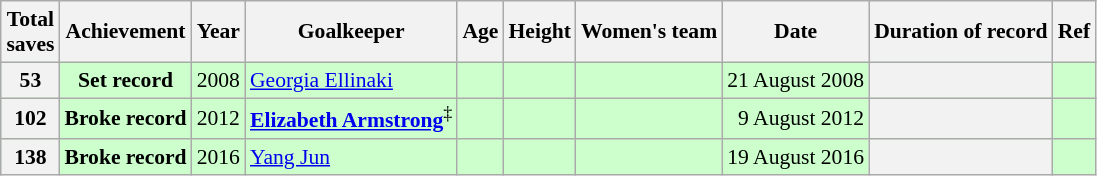<table class="wikitable" style="text-align: center; font-size: 90%; margin-left: 1em;">
<tr>
<th>Total<br>saves</th>
<th>Achievement</th>
<th>Year</th>
<th>Goalkeeper</th>
<th>Age</th>
<th>Height</th>
<th>Women's team</th>
<th>Date</th>
<th>Duration of record</th>
<th>Ref</th>
</tr>
<tr style="background-color: #ccffcc;">
<td style="background-color: #f2f2f2;"><strong>53</strong></td>
<td><strong>Set record</strong></td>
<td>2008</td>
<td style="text-align: left;" data-sort-value="Ellinaki, Georgia"><a href='#'>Georgia Ellinaki</a></td>
<td></td>
<td></td>
<td style="text-align: left;"></td>
<td style="text-align: right;">21 August 2008</td>
<td style="background-color: #f2f2f2; text-align: left;"></td>
<td></td>
</tr>
<tr style="background-color: #ccffcc;">
<td style="background-color: #f2f2f2;"><strong>102</strong></td>
<td><strong>Broke record</strong></td>
<td>2012</td>
<td style="text-align: left;" data-sort-value="Armstrong, Elizabeth"><strong><a href='#'>Elizabeth Armstrong</a></strong><sup>‡</sup></td>
<td></td>
<td></td>
<td style="text-align: left;"></td>
<td style="text-align: right;">9 August 2012</td>
<td style="background-color: #f2f2f2; text-align: left;"></td>
<td></td>
</tr>
<tr style="background-color: #ccffcc;">
<td style="background-color: #f2f2f2;"><strong>138</strong></td>
<td><strong>Broke record</strong></td>
<td>2016</td>
<td style="text-align: left;" data-sort-value="Yang, Jun"><a href='#'>Yang Jun</a></td>
<td></td>
<td></td>
<td style="text-align: left;"></td>
<td style="text-align: right;">19 August 2016</td>
<td style="background-color: #f2f2f2; text-align: left;"></td>
<td></td>
</tr>
</table>
